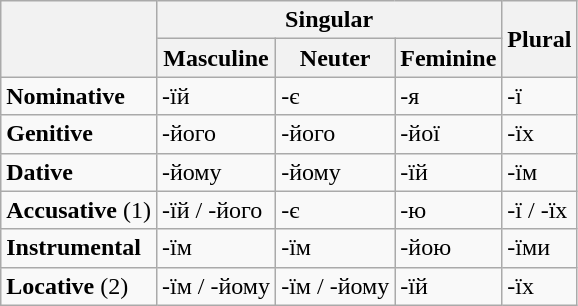<table align=center class="wikitable">
<tr>
<th rowspan="2"></th>
<th colspan="3" align="center">Singular</th>
<th rowspan="2" align="center">Plural</th>
</tr>
<tr>
<th>Masculine</th>
<th>Neuter</th>
<th>Feminine</th>
</tr>
<tr>
<td><strong>Nominative</strong></td>
<td>-їй</td>
<td>-є</td>
<td>-я</td>
<td>-ї</td>
</tr>
<tr>
<td><strong>Genitive</strong></td>
<td>-його</td>
<td>-його</td>
<td>-йої</td>
<td>-їх</td>
</tr>
<tr>
<td><strong>Dative</strong></td>
<td>-йому</td>
<td>-йому</td>
<td>-їй</td>
<td>-їм</td>
</tr>
<tr>
<td><strong>Accusative</strong> (1)</td>
<td>-їй / -його</td>
<td>-є</td>
<td>-ю</td>
<td>-ї / -їх</td>
</tr>
<tr>
<td><strong>Instrumental</strong></td>
<td>-їм</td>
<td>-їм</td>
<td>-йою</td>
<td>-їми</td>
</tr>
<tr>
<td><strong>Locative</strong> (2)</td>
<td>-їм / -йому</td>
<td>-їм / -йому</td>
<td>-їй</td>
<td>-їх</td>
</tr>
</table>
